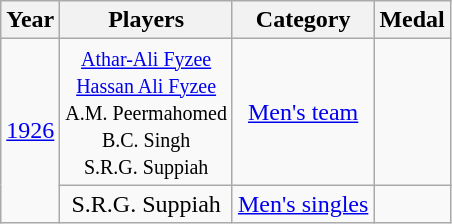<table class="wikitable sortable" style="text-align:center">
<tr>
<th>Year</th>
<th>Players</th>
<th>Category</th>
<th>Medal</th>
</tr>
<tr>
<td rowspan=2><a href='#'>1926</a></td>
<td><small><a href='#'>Athar-Ali Fyzee</a><br><a href='#'>Hassan Ali Fyzee</a><br>A.M. Peermahomed<br>B.C. Singh<br>S.R.G. Suppiah</small></td>
<td><a href='#'>Men's team</a></td>
<td></td>
</tr>
<tr>
<td>S.R.G. Suppiah</td>
<td><a href='#'>Men's singles</a></td>
<td></td>
</tr>
</table>
